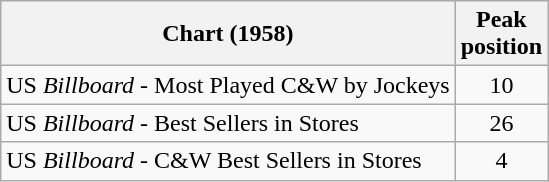<table class="wikitable">
<tr>
<th align="left">Chart (1958)</th>
<th style="text-align:center;">Peak<br>position</th>
</tr>
<tr>
<td align="left">US <em>Billboard</em> - Most Played C&W by Jockeys</td>
<td style="text-align:center;">10</td>
</tr>
<tr>
<td align="left">US <em>Billboard</em> - Best Sellers in Stores</td>
<td style="text-align:center;">26</td>
</tr>
<tr>
<td align="left">US <em>Billboard</em> - C&W Best Sellers in Stores</td>
<td style="text-align:center;">4</td>
</tr>
</table>
